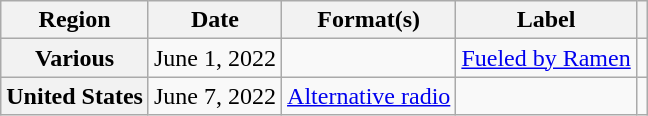<table class="wikitable plainrowheaders">
<tr>
<th scope="col">Region</th>
<th scope="col">Date</th>
<th scope="col">Format(s)</th>
<th scope="col">Label</th>
<th scope="col"></th>
</tr>
<tr>
<th scope="row">Various</th>
<td>June 1, 2022</td>
<td></td>
<td><a href='#'>Fueled by Ramen</a></td>
<td style="text-align:center;"></td>
</tr>
<tr>
<th scope="row">United States</th>
<td>June 7, 2022</td>
<td><a href='#'>Alternative radio</a></td>
<td></td>
<td style="text-align:center;"></td>
</tr>
</table>
